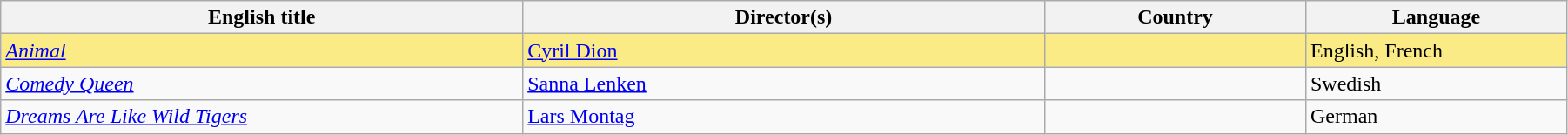<table class="sortable wikitable" width="95%" cellpadding="5">
<tr>
<th width="20%">English title</th>
<th width="20%">Director(s)</th>
<th width="10%">Country</th>
<th width="10%">Language</th>
</tr>
<tr style="background:#FAEB86">
<td><em><a href='#'>Animal</a></em></td>
<td><a href='#'>Cyril Dion</a></td>
<td></td>
<td>English, French</td>
</tr>
<tr>
<td><em><a href='#'>Comedy Queen</a></em></td>
<td><a href='#'>Sanna Lenken</a></td>
<td></td>
<td>Swedish</td>
</tr>
<tr>
<td><em><a href='#'>Dreams Are Like Wild Tigers</a></em></td>
<td><a href='#'>Lars Montag</a></td>
<td></td>
<td>German</td>
</tr>
</table>
